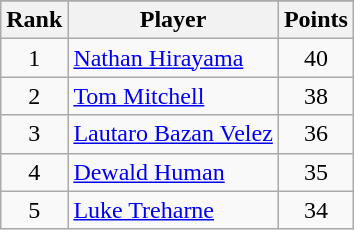<table class="wikitable sortable">
<tr>
</tr>
<tr>
<th>Rank</th>
<th>Player</th>
<th>Points</th>
</tr>
<tr>
<td align=center>1</td>
<td> <a href='#'>Nathan Hirayama</a></td>
<td align=center>40</td>
</tr>
<tr>
<td align=center>2</td>
<td> <a href='#'>Tom Mitchell</a></td>
<td align=center>38</td>
</tr>
<tr>
<td align=center>3</td>
<td> <a href='#'>Lautaro Bazan Velez</a></td>
<td align=center>36</td>
</tr>
<tr>
<td align=center>4</td>
<td> <a href='#'>Dewald Human</a></td>
<td align=center>35</td>
</tr>
<tr>
<td align=center>5</td>
<td> <a href='#'>Luke Treharne</a></td>
<td align=center>34</td>
</tr>
</table>
